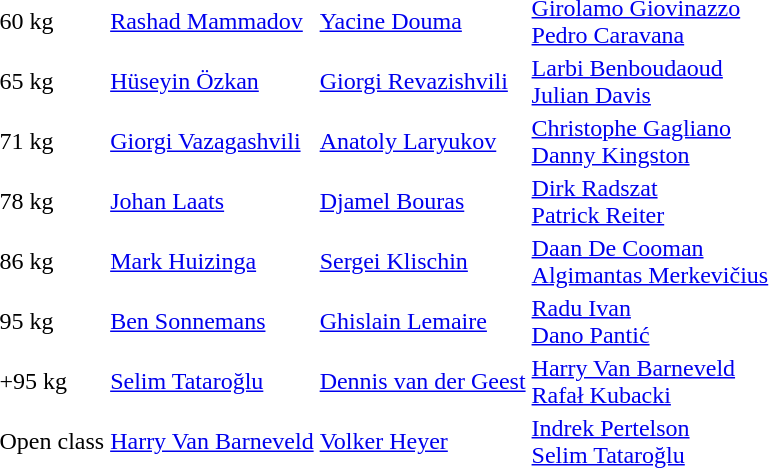<table>
<tr>
<td>60 kg</td>
<td> <a href='#'>Rashad Mammadov</a></td>
<td> <a href='#'>Yacine Douma</a></td>
<td> <a href='#'>Girolamo Giovinazzo</a> <br>  <a href='#'>Pedro Caravana</a></td>
</tr>
<tr>
<td>65 kg</td>
<td> <a href='#'>Hüseyin Özkan</a></td>
<td> <a href='#'>Giorgi Revazishvili</a></td>
<td> <a href='#'>Larbi Benboudaoud</a> <br>  <a href='#'>Julian Davis</a></td>
</tr>
<tr>
<td>71 kg</td>
<td> <a href='#'>Giorgi Vazagashvili</a></td>
<td> <a href='#'>Anatoly Laryukov</a></td>
<td> <a href='#'>Christophe Gagliano</a> <br>  <a href='#'>Danny Kingston</a></td>
</tr>
<tr>
<td>78 kg</td>
<td> <a href='#'>Johan Laats</a></td>
<td> <a href='#'>Djamel Bouras</a></td>
<td> <a href='#'>Dirk Radszat</a> <br>  <a href='#'>Patrick Reiter</a></td>
</tr>
<tr>
<td>86 kg</td>
<td> <a href='#'>Mark Huizinga</a></td>
<td> <a href='#'>Sergei Klischin</a></td>
<td> <a href='#'>Daan De Cooman</a> <br>  <a href='#'>Algimantas Merkevičius</a></td>
</tr>
<tr>
<td>95 kg</td>
<td> <a href='#'>Ben Sonnemans</a></td>
<td> <a href='#'>Ghislain Lemaire</a></td>
<td> <a href='#'>Radu Ivan</a> <br>  <a href='#'>Dano Pantić</a></td>
</tr>
<tr>
<td>+95 kg</td>
<td> <a href='#'>Selim Tataroğlu</a></td>
<td> <a href='#'>Dennis van der Geest</a></td>
<td> <a href='#'>Harry Van Barneveld</a> <br>  <a href='#'>Rafał Kubacki</a></td>
</tr>
<tr>
<td>Open class</td>
<td> <a href='#'>Harry Van Barneveld</a></td>
<td> <a href='#'>Volker Heyer</a></td>
<td> <a href='#'>Indrek Pertelson</a> <br>  <a href='#'>Selim Tataroğlu</a></td>
</tr>
</table>
